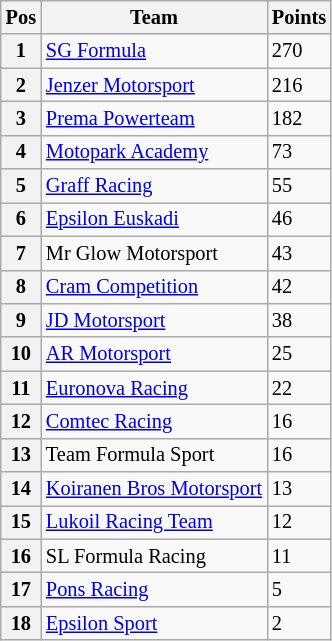<table class="wikitable" style="font-size:85%;">
<tr>
<th>Pos</th>
<th>Team</th>
<th>Points</th>
</tr>
<tr>
<th>1</th>
<td> <a href='#'>SG Formula</a></td>
<td>270</td>
</tr>
<tr>
<th>2</th>
<td> <a href='#'>Jenzer Motorsport</a></td>
<td>216</td>
</tr>
<tr>
<th>3</th>
<td> <a href='#'>Prema Powerteam</a></td>
<td>182</td>
</tr>
<tr>
<th>4</th>
<td> <a href='#'>Motopark Academy</a></td>
<td>73</td>
</tr>
<tr>
<th>5</th>
<td> <a href='#'>Graff Racing</a></td>
<td>55</td>
</tr>
<tr>
<th>6</th>
<td> <a href='#'>Epsilon Euskadi</a></td>
<td>46</td>
</tr>
<tr>
<th>7</th>
<td> Mr Glow Motorsport</td>
<td>43</td>
</tr>
<tr>
<th>8</th>
<td> <a href='#'>Cram Competition</a></td>
<td>42</td>
</tr>
<tr>
<th>9</th>
<td> <a href='#'>JD Motorsport</a></td>
<td>38</td>
</tr>
<tr>
<th>10</th>
<td> <a href='#'>AR Motorsport</a></td>
<td>25</td>
</tr>
<tr>
<th>11</th>
<td> <a href='#'>Euronova Racing</a></td>
<td>22</td>
</tr>
<tr>
<th>12</th>
<td> <a href='#'>Comtec Racing</a></td>
<td>16</td>
</tr>
<tr>
<th>13</th>
<td> Team Formula Sport</td>
<td>16</td>
</tr>
<tr>
<th>14</th>
<td> <a href='#'>Koiranen Bros Motorsport</a></td>
<td>13</td>
</tr>
<tr>
<th>15</th>
<td> <a href='#'>Lukoil Racing Team</a></td>
<td>12</td>
</tr>
<tr>
<th>16</th>
<td> SL Formula Racing</td>
<td>11</td>
</tr>
<tr>
<th>17</th>
<td> <a href='#'>Pons Racing</a></td>
<td>5</td>
</tr>
<tr>
<th>18</th>
<td> <a href='#'>Epsilon Sport</a></td>
<td>2</td>
</tr>
</table>
